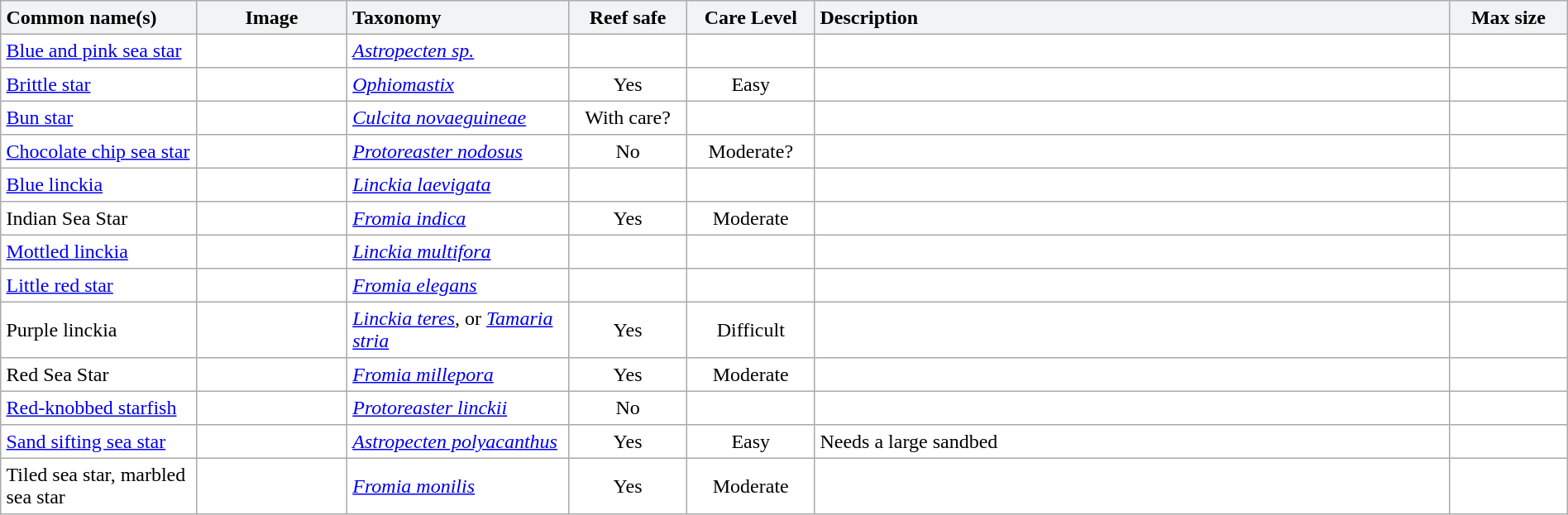<table class="sortable collapsible" cellpadding="4" width="100%" border="1" style="border:1px solid #aaa; border-collapse:collapse">
<tr>
<th align="left" style="background:#F2F3F4" width="170px">Common name(s)</th>
<th style="background:#F2F3F4" width="130px" class="unsortable">Image</th>
<th align="left" style="background:#F2F3F4" width="190px">Taxonomy</th>
<th style="background:#F2F3F4" width="100px">Reef safe</th>
<th style="background:#F2F3F4" width="100px">Care Level</th>
<th align="left" style="background:#F2F3F4" width="610px" class="unsortable">Description</th>
<th style="background:#F2F3F4" width="100px">Max size</th>
</tr>
<tr>
<td><a href='#'>Blue and pink sea star</a></td>
<td></td>
<td><em><a href='#'>Astropecten sp.</a></em></td>
<td align="center"></td>
<td align="center"></td>
<td></td>
<td align="center"></td>
</tr>
<tr>
<td><a href='#'>Brittle star</a></td>
<td></td>
<td><em><a href='#'>Ophiomastix</a></em></td>
<td align="center">Yes</td>
<td align="center">Easy</td>
<td></td>
<td align="center"></td>
</tr>
<tr>
<td><a href='#'>Bun star</a></td>
<td></td>
<td><em><a href='#'>Culcita novaeguineae</a></em></td>
<td align="center">With care?</td>
<td align="center"></td>
<td></td>
<td align="center"></td>
</tr>
<tr>
<td><a href='#'>Chocolate chip sea star</a></td>
<td></td>
<td><em><a href='#'>Protoreaster nodosus</a></em></td>
<td align="center">No</td>
<td align="center">Moderate?</td>
<td></td>
<td align="center"></td>
</tr>
<tr>
<td><a href='#'>Blue linckia</a></td>
<td></td>
<td><em><a href='#'>Linckia laevigata</a></em></td>
<td align="center"></td>
<td align="center"></td>
<td></td>
<td align="center"></td>
</tr>
<tr>
<td>Indian Sea Star</td>
<td></td>
<td><em><a href='#'>Fromia indica</a></em></td>
<td align="center">Yes</td>
<td align="center">Moderate</td>
<td></td>
<td align="center"></td>
</tr>
<tr>
<td><a href='#'>Mottled linckia</a></td>
<td></td>
<td><em><a href='#'>Linckia multifora</a></em></td>
<td align="center"></td>
<td align="center"></td>
<td></td>
<td align="center"></td>
</tr>
<tr>
<td><a href='#'>Little red star</a></td>
<td></td>
<td><em><a href='#'>Fromia elegans</a></em></td>
<td align="center"></td>
<td align="center"></td>
<td></td>
<td align="center"></td>
</tr>
<tr>
<td>Purple linckia</td>
<td></td>
<td><em><a href='#'>Linckia teres</a></em>, or <em><a href='#'>Tamaria stria</a></em></td>
<td align="center">Yes</td>
<td align="center">Difficult</td>
<td></td>
<td align="center"></td>
</tr>
<tr>
<td>Red Sea Star</td>
<td></td>
<td><em><a href='#'>Fromia millepora</a></em></td>
<td align="center">Yes</td>
<td align="center">Moderate</td>
<td></td>
<td align="center"></td>
</tr>
<tr>
<td><a href='#'>Red-knobbed starfish</a></td>
<td></td>
<td><em><a href='#'>Protoreaster linckii</a></em></td>
<td align="center">No</td>
<td></td>
<td></td>
<td align="center"></td>
</tr>
<tr>
<td><a href='#'>Sand sifting sea star</a></td>
<td></td>
<td><em><a href='#'>Astropecten polyacanthus</a></em></td>
<td align="center">Yes</td>
<td align="center">Easy</td>
<td>Needs a large sandbed</td>
<td align="center"></td>
</tr>
<tr>
<td>Tiled sea star, marbled sea star</td>
<td></td>
<td><em><a href='#'>Fromia monilis</a></em></td>
<td align="center">Yes</td>
<td align="center">Moderate</td>
<td></td>
<td align="center"></td>
</tr>
</table>
